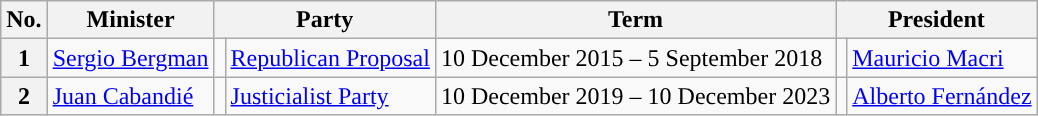<table class="wikitable">
<tr>
<th>No.</th>
<th>Minister</th>
<th colspan="2">Party</th>
<th>Term</th>
<th colspan="2">President</th>
</tr>
<tr>
<th>1</th>
<td><a href='#'>Sergio Bergman</a></td>
<td></td>
<td><a href='#'>Republican Proposal</a></td>
<td>10 December 2015 – 5 September 2018</td>
<td></td>
<td><a href='#'>Mauricio Macri</a></td>
</tr>
<tr>
<th>2</th>
<td><a href='#'>Juan Cabandié</a></td>
<td></td>
<td><a href='#'>Justicialist Party</a></td>
<td>10 December 2019 – 10 December 2023</td>
<td></td>
<td><a href='#'>Alberto Fernández</a></td>
</tr>
</table>
